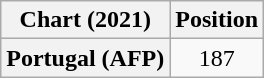<table class="wikitable plainrowheaders" style="text-align:center">
<tr>
<th scope="col">Chart (2021)</th>
<th scope="col">Position</th>
</tr>
<tr>
<th scope="row">Portugal (AFP)</th>
<td>187</td>
</tr>
</table>
